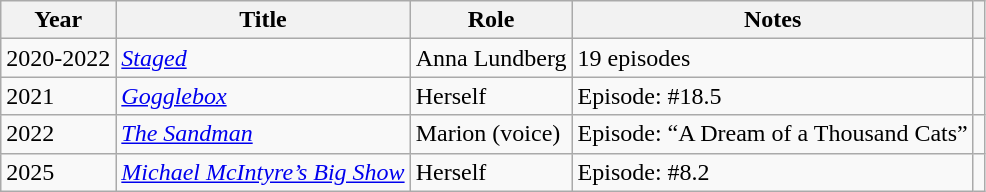<table class="wikitable sortable">
<tr>
<th>Year</th>
<th>Title</th>
<th>Role</th>
<th class="unsortable">Notes</th>
<th class="unsortable"></th>
</tr>
<tr>
<td>2020-2022</td>
<td><em><a href='#'>Staged</a></em></td>
<td>Anna Lundberg</td>
<td>19 episodes</td>
<td></td>
</tr>
<tr>
<td>2021</td>
<td><em><a href='#'>Gogglebox</a></em></td>
<td>Herself</td>
<td>Episode: #18.5</td>
<td></td>
</tr>
<tr>
<td>2022</td>
<td><em><a href='#'>The Sandman</a></em></td>
<td>Marion (voice)</td>
<td>Episode: “A Dream of a Thousand Cats”</td>
<td></td>
</tr>
<tr>
<td>2025</td>
<td><em><a href='#'>Michael McIntyre’s Big Show</a></em></td>
<td>Herself</td>
<td>Episode: #8.2</td>
<td></td>
</tr>
</table>
